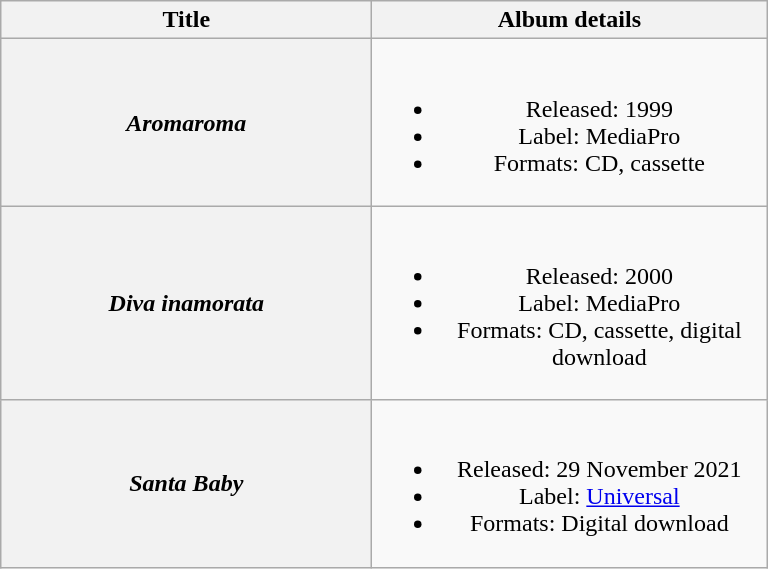<table class="wikitable plainrowheaders" style="text-align:center;">
<tr>
<th scope="col" rowspan="1" style="width:15em;">Title</th>
<th scope="col" rowspan="1" style="width:16em;">Album details</th>
</tr>
<tr>
<th scope="row"><em>Aromaroma</em></th>
<td><br><ul><li>Released: 1999</li><li>Label: MediaPro</li><li>Formats: CD, cassette</li></ul></td>
</tr>
<tr>
<th scope="row"><em>Diva inamorata</em></th>
<td><br><ul><li>Released: 2000</li><li>Label: MediaPro</li><li>Formats: CD, cassette, digital download</li></ul></td>
</tr>
<tr>
<th scope="row"><em>Santa Baby</em></th>
<td><br><ul><li>Released: 29 November 2021</li><li>Label: <a href='#'>Universal</a></li><li>Formats: Digital download</li></ul></td>
</tr>
</table>
